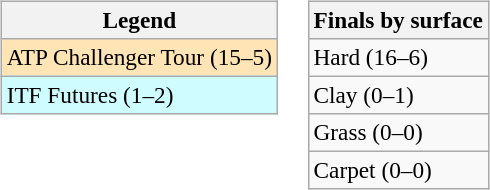<table>
<tr valign=top>
<td><br><table class=wikitable style=font-size:97%>
<tr>
<th>Legend</th>
</tr>
<tr bgcolor=moccasin>
<td>ATP Challenger Tour (15–5)</td>
</tr>
<tr bgcolor=cffcff>
<td>ITF Futures (1–2)</td>
</tr>
</table>
</td>
<td><br><table class=wikitable style=font-size:97%>
<tr>
<th>Finals by surface</th>
</tr>
<tr>
<td>Hard (16–6)</td>
</tr>
<tr>
<td>Clay (0–1)</td>
</tr>
<tr>
<td>Grass (0–0)</td>
</tr>
<tr>
<td>Carpet (0–0)</td>
</tr>
</table>
</td>
</tr>
</table>
